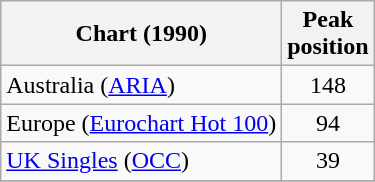<table class="wikitable sortable">
<tr>
<th align="left">Chart (1990)</th>
<th align="center">Peak<br>position</th>
</tr>
<tr>
<td align="left">Australia (<a href='#'>ARIA</a>)</td>
<td align="center">148</td>
</tr>
<tr>
<td align="left">Europe (<a href='#'>Eurochart Hot 100</a>)</td>
<td align="center">94</td>
</tr>
<tr>
<td align="left"><a href='#'>UK Singles</a> (<a href='#'>OCC</a>)</td>
<td align="center">39</td>
</tr>
<tr>
</tr>
</table>
